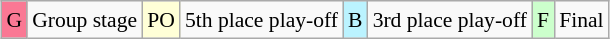<table class="wikitable" style="margin:0.5em auto; font-size:90%; line-height:1.25em;">
<tr>
<td bgcolor="#FA7894" align=center>G</td>
<td>Group stage</td>
<td bgcolor="#FFFFD7" align=center>PO</td>
<td>5th place play-off</td>
<td bgcolor="#BBF3FF" align=center>B</td>
<td>3rd place play-off</td>
<td bgcolor="#ccffcc" align=center>F</td>
<td>Final</td>
</tr>
</table>
